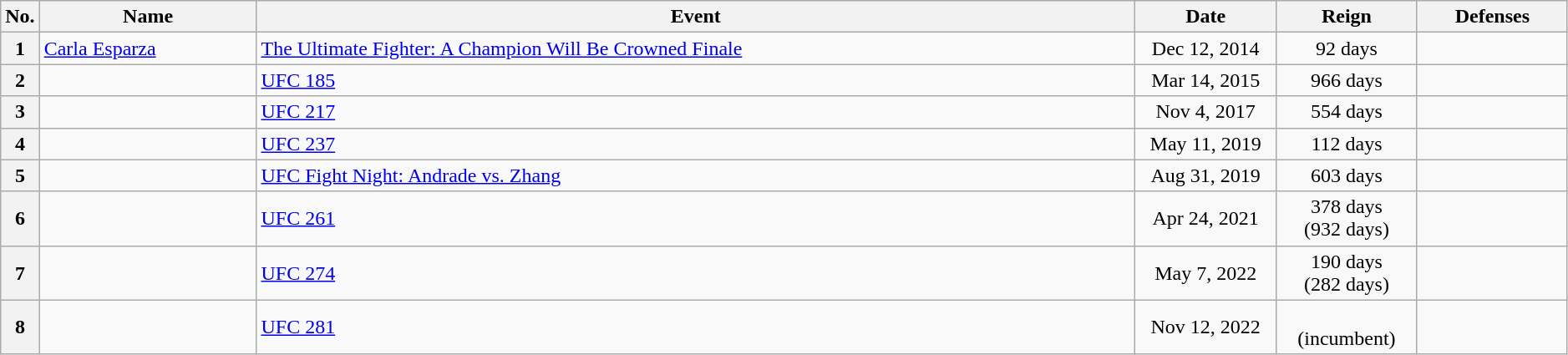<table class="wikitable" style="width:99%;">
<tr>
<th style="width:2%;">No.</th>
<th>Name</th>
<th>Event</th>
<th style="width:9%;">Date</th>
<th style="width:9%;">Reign</th>
<th>Defenses</th>
</tr>
<tr>
<th>1</th>
<td> <a href='#'>Carla Esparza</a><br></td>
<td><a href='#'>The Ultimate Fighter: A Champion Will Be Crowned Finale</a><br></td>
<td align=center>Dec 12, 2014</td>
<td align=center>92 days</td>
<td></td>
</tr>
<tr>
<th>2</th>
<td></td>
<td><a href='#'>UFC 185</a><br></td>
<td align=center>Mar 14, 2015</td>
<td align=center>966 days</td>
<td><br></td>
</tr>
<tr>
<th>3</th>
<td></td>
<td><a href='#'>UFC 217</a><br></td>
<td align=center>Nov 4, 2017</td>
<td align=center>554 days</td>
<td><br></td>
</tr>
<tr>
<th>4</th>
<td></td>
<td><a href='#'>UFC 237</a><br></td>
<td align=center>May 11, 2019</td>
<td align=center>112 days</td>
<td></td>
</tr>
<tr>
<th>5</th>
<td></td>
<td><a href='#'>UFC Fight Night: Andrade vs. Zhang</a><br></td>
<td align=center>Aug 31, 2019</td>
<td align=center>603 days</td>
<td><br></td>
</tr>
<tr>
<th>6</th>
<td></td>
<td><a href='#'>UFC 261</a><br></td>
<td align=center>Apr 24, 2021</td>
<td align=center>378 days<br>(932 days)</td>
<td><br></td>
</tr>
<tr>
<th>7</th>
<td></td>
<td><a href='#'>UFC 274</a><br></td>
<td align=center>May 7, 2022</td>
<td align=center>190 days<br>(282 days)</td>
<td></td>
</tr>
<tr>
<th>8</th>
<td></td>
<td><a href='#'>UFC 281</a><br></td>
<td align=center>Nov 12, 2022</td>
<td align=center><br>(incumbent)</td>
<td><br></td>
</tr>
</table>
